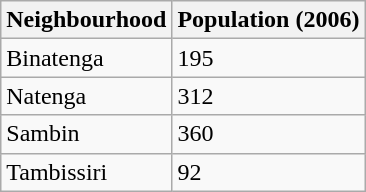<table class="wikitable">
<tr>
<th>Neighbourhood</th>
<th>Population (2006)</th>
</tr>
<tr>
<td>Binatenga</td>
<td>195</td>
</tr>
<tr>
<td>Natenga</td>
<td>312</td>
</tr>
<tr>
<td>Sambin</td>
<td>360</td>
</tr>
<tr>
<td>Tambissiri</td>
<td>92</td>
</tr>
</table>
